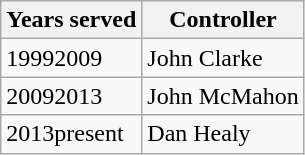<table class="wikitable">
<tr>
<th>Years served</th>
<th>Controller</th>
</tr>
<tr>
<td>19992009</td>
<td>John Clarke</td>
</tr>
<tr>
<td>20092013</td>
<td>John McMahon</td>
</tr>
<tr>
<td>2013present</td>
<td>Dan Healy</td>
</tr>
</table>
